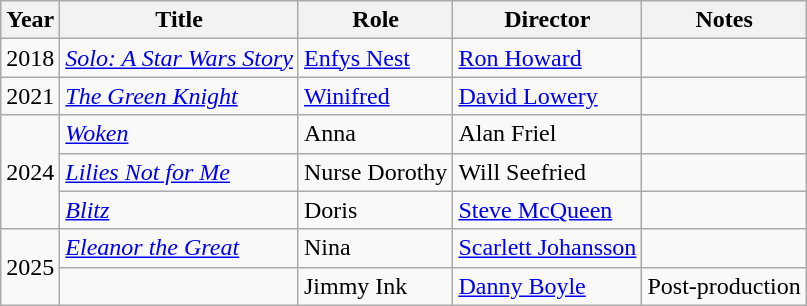<table class="wikitable sortable">
<tr>
<th>Year</th>
<th>Title</th>
<th>Role</th>
<th>Director</th>
<th class="unsortable">Notes</th>
</tr>
<tr>
<td>2018</td>
<td><em><a href='#'>Solo: A Star Wars Story</a></em></td>
<td><a href='#'>Enfys Nest</a></td>
<td><a href='#'>Ron Howard</a></td>
<td></td>
</tr>
<tr>
<td>2021</td>
<td><em><a href='#'>The Green Knight</a></em></td>
<td><a href='#'>Winifred</a></td>
<td><a href='#'>David Lowery</a></td>
<td></td>
</tr>
<tr>
<td rowspan="3">2024</td>
<td><em><a href='#'>Woken</a></em></td>
<td>Anna</td>
<td>Alan Friel</td>
<td></td>
</tr>
<tr>
<td><em><a href='#'>Lilies Not for Me</a></em></td>
<td>Nurse Dorothy</td>
<td>Will Seefried</td>
<td></td>
</tr>
<tr>
<td><em><a href='#'>Blitz</a></em></td>
<td>Doris</td>
<td><a href='#'>Steve McQueen</a></td>
<td></td>
</tr>
<tr>
<td rowspan="2">2025</td>
<td><em><a href='#'>Eleanor the Great</a></em></td>
<td>Nina</td>
<td><a href='#'>Scarlett Johansson</a></td>
<td></td>
</tr>
<tr>
<td></td>
<td>Jimmy Ink</td>
<td><a href='#'>Danny Boyle</a></td>
<td>Post-production</td>
</tr>
</table>
